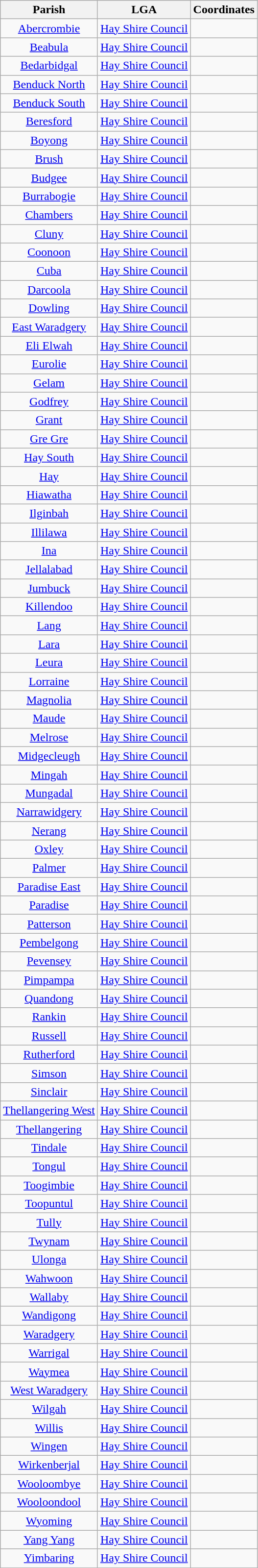<table class="wikitable" style="text-align:center">
<tr>
<th>Parish</th>
<th>LGA</th>
<th>Coordinates</th>
</tr>
<tr>
<td><a href='#'>Abercrombie</a></td>
<td><a href='#'>Hay Shire Council</a></td>
<td></td>
</tr>
<tr>
<td><a href='#'>Beabula</a></td>
<td><a href='#'>Hay Shire Council</a></td>
<td></td>
</tr>
<tr>
<td><a href='#'>Bedarbidgal</a></td>
<td><a href='#'>Hay Shire Council</a></td>
<td></td>
</tr>
<tr>
<td><a href='#'>Benduck North</a></td>
<td><a href='#'>Hay Shire Council</a></td>
<td></td>
</tr>
<tr>
<td><a href='#'>Benduck South</a></td>
<td><a href='#'>Hay Shire Council</a></td>
<td></td>
</tr>
<tr>
<td><a href='#'>Beresford</a></td>
<td><a href='#'>Hay Shire Council</a></td>
<td></td>
</tr>
<tr>
<td><a href='#'>Boyong</a></td>
<td><a href='#'>Hay Shire Council</a></td>
<td></td>
</tr>
<tr>
<td><a href='#'>Brush</a></td>
<td><a href='#'>Hay Shire Council</a></td>
<td></td>
</tr>
<tr>
<td><a href='#'>Budgee</a></td>
<td><a href='#'>Hay Shire Council</a></td>
<td></td>
</tr>
<tr>
<td><a href='#'>Burrabogie</a></td>
<td><a href='#'>Hay Shire Council</a></td>
<td></td>
</tr>
<tr>
<td><a href='#'>Chambers</a></td>
<td><a href='#'>Hay Shire Council</a></td>
<td></td>
</tr>
<tr>
<td><a href='#'>Cluny</a></td>
<td><a href='#'>Hay Shire Council</a></td>
<td></td>
</tr>
<tr>
<td><a href='#'>Coonoon</a></td>
<td><a href='#'>Hay Shire Council</a></td>
<td></td>
</tr>
<tr>
<td><a href='#'>Cuba</a></td>
<td><a href='#'>Hay Shire Council</a></td>
<td></td>
</tr>
<tr>
<td><a href='#'>Darcoola</a></td>
<td><a href='#'>Hay Shire Council</a></td>
<td></td>
</tr>
<tr>
<td><a href='#'>Dowling</a></td>
<td><a href='#'>Hay Shire Council</a></td>
<td></td>
</tr>
<tr>
<td><a href='#'>East Waradgery</a></td>
<td><a href='#'>Hay Shire Council</a></td>
<td></td>
</tr>
<tr>
<td><a href='#'>Eli Elwah</a></td>
<td><a href='#'>Hay Shire Council</a></td>
<td></td>
</tr>
<tr>
<td><a href='#'>Eurolie</a></td>
<td><a href='#'>Hay Shire Council</a></td>
<td></td>
</tr>
<tr>
<td><a href='#'>Gelam</a></td>
<td><a href='#'>Hay Shire Council</a></td>
<td></td>
</tr>
<tr>
<td><a href='#'>Godfrey</a></td>
<td><a href='#'>Hay Shire Council</a></td>
<td></td>
</tr>
<tr>
<td><a href='#'>Grant</a></td>
<td><a href='#'>Hay Shire Council</a></td>
<td></td>
</tr>
<tr>
<td><a href='#'>Gre Gre</a></td>
<td><a href='#'>Hay Shire Council</a></td>
<td></td>
</tr>
<tr>
<td><a href='#'>Hay South</a></td>
<td><a href='#'>Hay Shire Council</a></td>
<td></td>
</tr>
<tr>
<td><a href='#'>Hay</a></td>
<td><a href='#'>Hay Shire Council</a></td>
<td></td>
</tr>
<tr>
<td><a href='#'>Hiawatha</a></td>
<td><a href='#'>Hay Shire Council</a></td>
<td></td>
</tr>
<tr>
<td><a href='#'>Ilginbah</a></td>
<td><a href='#'>Hay Shire Council</a></td>
<td></td>
</tr>
<tr>
<td><a href='#'>Illilawa</a></td>
<td><a href='#'>Hay Shire Council</a></td>
<td></td>
</tr>
<tr>
<td><a href='#'>Ina</a></td>
<td><a href='#'>Hay Shire Council</a></td>
<td></td>
</tr>
<tr>
<td><a href='#'>Jellalabad</a></td>
<td><a href='#'>Hay Shire Council</a></td>
<td></td>
</tr>
<tr>
<td><a href='#'>Jumbuck</a></td>
<td><a href='#'>Hay Shire Council</a></td>
<td></td>
</tr>
<tr>
<td><a href='#'>Killendoo</a></td>
<td><a href='#'>Hay Shire Council</a></td>
<td></td>
</tr>
<tr>
<td><a href='#'>Lang</a></td>
<td><a href='#'>Hay Shire Council</a></td>
<td></td>
</tr>
<tr>
<td><a href='#'>Lara</a></td>
<td><a href='#'>Hay Shire Council</a></td>
<td></td>
</tr>
<tr>
<td><a href='#'>Leura</a></td>
<td><a href='#'>Hay Shire Council</a></td>
<td></td>
</tr>
<tr>
<td><a href='#'>Lorraine</a></td>
<td><a href='#'>Hay Shire Council</a></td>
<td></td>
</tr>
<tr>
<td><a href='#'>Magnolia</a></td>
<td><a href='#'>Hay Shire Council</a></td>
<td></td>
</tr>
<tr>
<td><a href='#'>Maude</a></td>
<td><a href='#'>Hay Shire Council</a></td>
<td></td>
</tr>
<tr>
<td><a href='#'>Melrose</a></td>
<td><a href='#'>Hay Shire Council</a></td>
<td></td>
</tr>
<tr>
<td><a href='#'>Midgecleugh</a></td>
<td><a href='#'>Hay Shire Council</a></td>
<td></td>
</tr>
<tr>
<td><a href='#'>Mingah</a></td>
<td><a href='#'>Hay Shire Council</a></td>
<td></td>
</tr>
<tr>
<td><a href='#'>Mungadal</a></td>
<td><a href='#'>Hay Shire Council</a></td>
<td></td>
</tr>
<tr>
<td><a href='#'>Narrawidgery</a></td>
<td><a href='#'>Hay Shire Council</a></td>
<td></td>
</tr>
<tr>
<td><a href='#'>Nerang</a></td>
<td><a href='#'>Hay Shire Council</a></td>
<td></td>
</tr>
<tr>
<td><a href='#'>Oxley</a></td>
<td><a href='#'>Hay Shire Council</a></td>
<td></td>
</tr>
<tr>
<td><a href='#'>Palmer</a></td>
<td><a href='#'>Hay Shire Council</a></td>
<td></td>
</tr>
<tr>
<td><a href='#'>Paradise East</a></td>
<td><a href='#'>Hay Shire Council</a></td>
<td></td>
</tr>
<tr>
<td><a href='#'>Paradise</a></td>
<td><a href='#'>Hay Shire Council</a></td>
<td></td>
</tr>
<tr>
<td><a href='#'>Patterson</a></td>
<td><a href='#'>Hay Shire Council</a></td>
<td></td>
</tr>
<tr>
<td><a href='#'>Pembelgong</a></td>
<td><a href='#'>Hay Shire Council</a></td>
<td></td>
</tr>
<tr>
<td><a href='#'>Pevensey</a></td>
<td><a href='#'>Hay Shire Council</a></td>
<td></td>
</tr>
<tr>
<td><a href='#'>Pimpampa</a></td>
<td><a href='#'>Hay Shire Council</a></td>
<td></td>
</tr>
<tr>
<td><a href='#'>Quandong</a></td>
<td><a href='#'>Hay Shire Council</a></td>
<td></td>
</tr>
<tr>
<td><a href='#'>Rankin</a></td>
<td><a href='#'>Hay Shire Council</a></td>
<td></td>
</tr>
<tr>
<td><a href='#'>Russell</a></td>
<td><a href='#'>Hay Shire Council</a></td>
<td></td>
</tr>
<tr>
<td><a href='#'>Rutherford</a></td>
<td><a href='#'>Hay Shire Council</a></td>
<td></td>
</tr>
<tr>
<td><a href='#'>Simson</a></td>
<td><a href='#'>Hay Shire Council</a></td>
<td></td>
</tr>
<tr>
<td><a href='#'>Sinclair</a></td>
<td><a href='#'>Hay Shire Council</a></td>
<td></td>
</tr>
<tr>
<td><a href='#'>Thellangering West</a></td>
<td><a href='#'>Hay Shire Council</a></td>
<td></td>
</tr>
<tr>
<td><a href='#'>Thellangering</a></td>
<td><a href='#'>Hay Shire Council</a></td>
<td></td>
</tr>
<tr>
<td><a href='#'>Tindale</a></td>
<td><a href='#'>Hay Shire Council</a></td>
<td></td>
</tr>
<tr>
<td><a href='#'>Tongul</a></td>
<td><a href='#'>Hay Shire Council</a></td>
<td></td>
</tr>
<tr>
<td><a href='#'>Toogimbie</a></td>
<td><a href='#'>Hay Shire Council</a></td>
<td></td>
</tr>
<tr>
<td><a href='#'>Toopuntul</a></td>
<td><a href='#'>Hay Shire Council</a></td>
<td></td>
</tr>
<tr>
<td><a href='#'>Tully</a></td>
<td><a href='#'>Hay Shire Council</a></td>
<td></td>
</tr>
<tr>
<td><a href='#'>Twynam</a></td>
<td><a href='#'>Hay Shire Council</a></td>
<td></td>
</tr>
<tr>
<td><a href='#'>Ulonga</a></td>
<td><a href='#'>Hay Shire Council</a></td>
<td></td>
</tr>
<tr>
<td><a href='#'>Wahwoon</a></td>
<td><a href='#'>Hay Shire Council</a></td>
<td></td>
</tr>
<tr>
<td><a href='#'>Wallaby</a></td>
<td><a href='#'>Hay Shire Council</a></td>
<td></td>
</tr>
<tr>
<td><a href='#'>Wandigong</a></td>
<td><a href='#'>Hay Shire Council</a></td>
<td></td>
</tr>
<tr>
<td><a href='#'>Waradgery</a></td>
<td><a href='#'>Hay Shire Council</a></td>
<td></td>
</tr>
<tr>
<td><a href='#'>Warrigal</a></td>
<td><a href='#'>Hay Shire Council</a></td>
<td></td>
</tr>
<tr>
<td><a href='#'>Waymea</a></td>
<td><a href='#'>Hay Shire Council</a></td>
<td></td>
</tr>
<tr>
<td><a href='#'>West Waradgery</a></td>
<td><a href='#'>Hay Shire Council</a></td>
<td></td>
</tr>
<tr>
<td><a href='#'>Wilgah</a></td>
<td><a href='#'>Hay Shire Council</a></td>
<td></td>
</tr>
<tr>
<td><a href='#'>Willis</a></td>
<td><a href='#'>Hay Shire Council</a></td>
<td></td>
</tr>
<tr>
<td><a href='#'>Wingen</a></td>
<td><a href='#'>Hay Shire Council</a></td>
<td></td>
</tr>
<tr>
<td><a href='#'>Wirkenberjal</a></td>
<td><a href='#'>Hay Shire Council</a></td>
<td></td>
</tr>
<tr>
<td><a href='#'>Wooloombye</a></td>
<td><a href='#'>Hay Shire Council</a></td>
<td></td>
</tr>
<tr>
<td><a href='#'>Wooloondool</a></td>
<td><a href='#'>Hay Shire Council</a></td>
<td></td>
</tr>
<tr>
<td><a href='#'>Wyoming</a></td>
<td><a href='#'>Hay Shire Council</a></td>
<td></td>
</tr>
<tr>
<td><a href='#'>Yang Yang</a></td>
<td><a href='#'>Hay Shire Council</a></td>
<td></td>
</tr>
<tr>
<td><a href='#'>Yimbaring</a></td>
<td><a href='#'>Hay Shire Council</a></td>
<td></td>
</tr>
</table>
